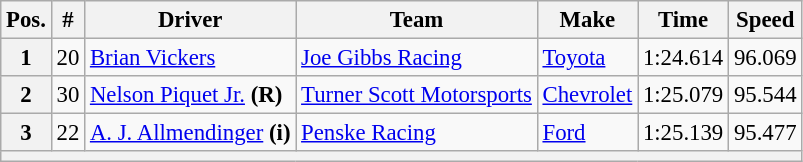<table class="wikitable" style="font-size:95%">
<tr>
<th>Pos.</th>
<th>#</th>
<th>Driver</th>
<th>Team</th>
<th>Make</th>
<th>Time</th>
<th>Speed</th>
</tr>
<tr>
<th>1</th>
<td>20</td>
<td><a href='#'>Brian Vickers</a></td>
<td><a href='#'>Joe Gibbs Racing</a></td>
<td><a href='#'>Toyota</a></td>
<td>1:24.614</td>
<td>96.069</td>
</tr>
<tr>
<th>2</th>
<td>30</td>
<td><a href='#'>Nelson Piquet Jr.</a> <strong>(R)</strong></td>
<td><a href='#'>Turner Scott Motorsports</a></td>
<td><a href='#'>Chevrolet</a></td>
<td>1:25.079</td>
<td>95.544</td>
</tr>
<tr>
<th>3</th>
<td>22</td>
<td><a href='#'>A. J. Allmendinger</a> <strong>(i)</strong></td>
<td><a href='#'>Penske Racing</a></td>
<td><a href='#'>Ford</a></td>
<td>1:25.139</td>
<td>95.477</td>
</tr>
<tr>
<th colspan="7"></th>
</tr>
</table>
